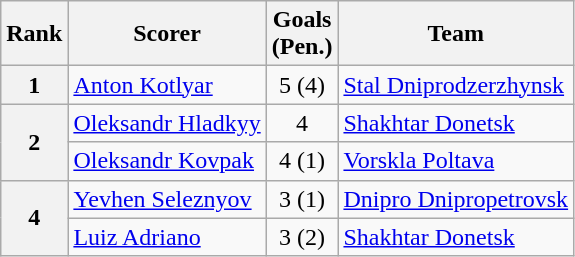<table class="wikitable">
<tr>
<th>Rank</th>
<th>Scorer</th>
<th>Goals<br>(Pen.)</th>
<th>Team</th>
</tr>
<tr>
<th>1</th>
<td> <a href='#'>Anton Kotlyar</a></td>
<td align="center">5 (4)</td>
<td><a href='#'>Stal Dniprodzerzhynsk</a></td>
</tr>
<tr>
<th align="center" rowspan=2>2</th>
<td> <a href='#'>Oleksandr Hladkyy</a></td>
<td align="center">4</td>
<td><a href='#'>Shakhtar Donetsk</a></td>
</tr>
<tr>
<td> <a href='#'>Oleksandr Kovpak</a></td>
<td align="center">4 (1)</td>
<td><a href='#'>Vorskla Poltava</a></td>
</tr>
<tr>
<th align="center" rowspan=2>4</th>
<td> <a href='#'>Yevhen Seleznyov</a></td>
<td align="center">3 (1)</td>
<td><a href='#'>Dnipro Dnipropetrovsk</a></td>
</tr>
<tr>
<td> <a href='#'>Luiz Adriano</a></td>
<td align="center">3 (2)</td>
<td><a href='#'>Shakhtar Donetsk</a></td>
</tr>
</table>
